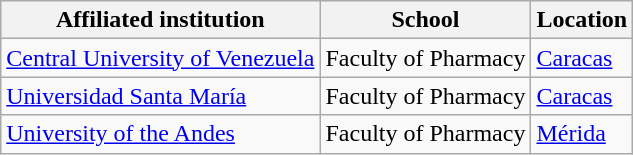<table class="wikitable sortable">
<tr>
<th>Affiliated institution</th>
<th>School</th>
<th>Location</th>
</tr>
<tr>
<td><a href='#'>Central University of Venezuela</a></td>
<td>Faculty of Pharmacy</td>
<td><a href='#'>Caracas</a></td>
</tr>
<tr>
<td><a href='#'>Universidad Santa María</a></td>
<td>Faculty of Pharmacy</td>
<td><a href='#'>Caracas</a></td>
</tr>
<tr>
<td><a href='#'>University of the Andes</a></td>
<td>Faculty of Pharmacy</td>
<td><a href='#'>Mérida</a></td>
</tr>
</table>
